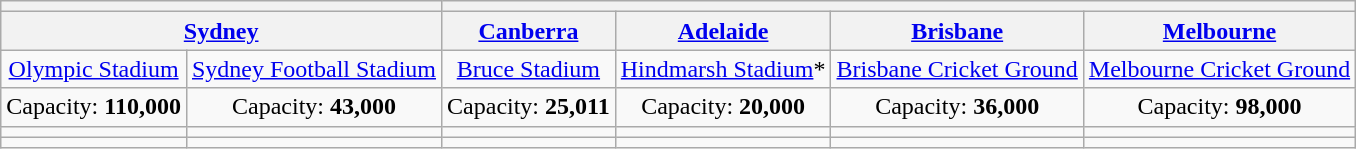<table class="wikitable" style="text-align:center">
<tr>
<th colspan="2"></th>
<th colspan="6"></th>
</tr>
<tr>
<th colspan="2"><a href='#'>Sydney</a></th>
<th><a href='#'>Canberra</a></th>
<th><a href='#'>Adelaide</a></th>
<th><a href='#'>Brisbane</a></th>
<th><a href='#'>Melbourne</a></th>
</tr>
<tr>
<td style="text-align:center;"><a href='#'>Olympic Stadium</a></td>
<td style="text-align:center;"><a href='#'>Sydney Football Stadium</a></td>
<td style="text-align:center;"><a href='#'>Bruce Stadium</a></td>
<td style="text-align:center;"><a href='#'>Hindmarsh Stadium</a>*</td>
<td style="text-align:center;"><a href='#'>Brisbane Cricket Ground</a></td>
<td style="text-align:center;"><a href='#'>Melbourne Cricket Ground</a></td>
</tr>
<tr>
<td>Capacity: <strong>110,000</strong></td>
<td>Capacity: <strong>43,000</strong></td>
<td>Capacity: <strong>25,011</strong></td>
<td>Capacity: <strong>20,000</strong></td>
<td>Capacity: <strong>36,000</strong></td>
<td>Capacity: <strong>98,000</strong></td>
</tr>
<tr>
<td style="text-align:center;"><small></small></td>
<td style="text-align:center;"><small></small></td>
<td style="text-align:center;"><small></small></td>
<td style="text-align:center;"><small></small></td>
<td style="text-align:center;"><small></small></td>
<td style="text-align:center;"><small></small></td>
</tr>
<tr>
<td style="text-align:center;"></td>
<td style="text-align:center;"></td>
<td style="text-align:center;"></td>
<td style="text-align:center;"></td>
<td style="text-align:center;"></td>
<td style="text-align:center;"></td>
</tr>
</table>
